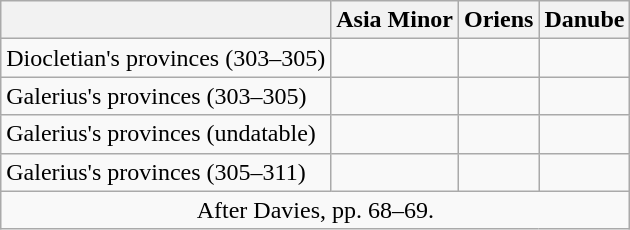<table class="wikitable">
<tr>
<th></th>
<th>Asia Minor</th>
<th>Oriens</th>
<th>Danube</th>
</tr>
<tr>
<td>Diocletian's provinces (303–305)</td>
<td></td>
<td></td>
<td></td>
</tr>
<tr>
<td>Galerius's provinces (303–305)</td>
<td></td>
<td></td>
<td></td>
</tr>
<tr>
<td>Galerius's provinces (undatable)</td>
<td></td>
<td></td>
<td></td>
</tr>
<tr>
<td>Galerius's provinces (305–311)</td>
<td></td>
<td></td>
<td></td>
</tr>
<tr>
<td colspan = "4" align="center">After Davies, pp. 68–69.</td>
</tr>
</table>
